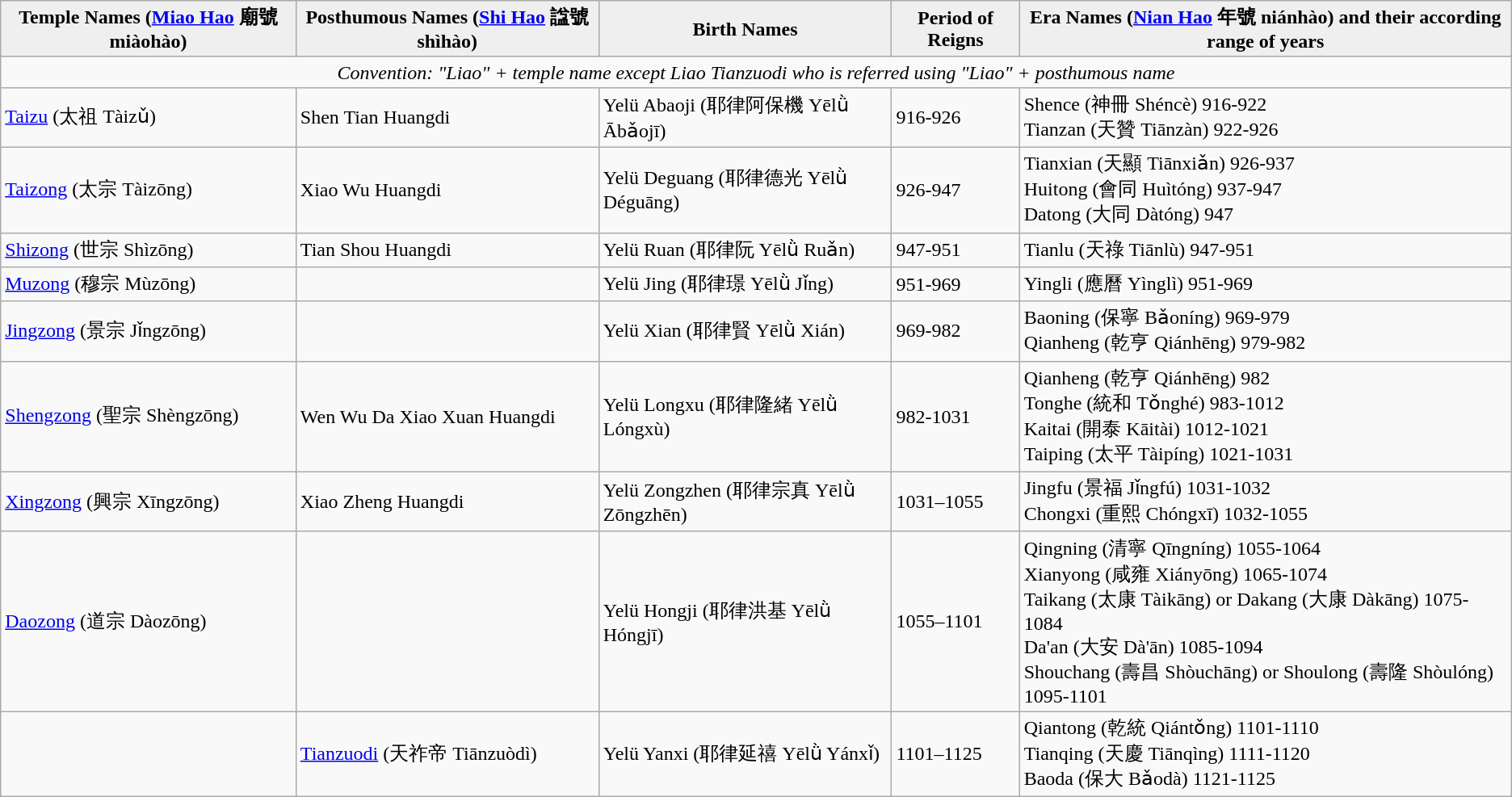<table class="wikitable">
<tr>
<th style="background: #efefef;">Temple Names (<a href='#'>Miao Hao</a> 廟號 miàohào)</th>
<th style="background: #efefef;">Posthumous Names (<a href='#'>Shi Hao</a> 諡號 shìhào)</th>
<th style="background: #efefef;">Birth Names</th>
<th style="background: #efefef;">Period of Reigns</th>
<th style="background: #efefef;">Era Names (<a href='#'>Nian Hao</a> 年號 niánhào) and their according range of years</th>
</tr>
<tr>
<td colspan=5 align="center"><em>Convention: "Liao" + temple name except Liao Tianzuodi who is referred using "Liao" + posthumous name</em></td>
</tr>
<tr>
<td><a href='#'>Taizu</a> (太祖 Tàizǔ)</td>
<td>Shen Tian Huangdi</td>
<td>Yelü Abaoji (耶律阿保機 Yēlǜ Ābǎojī)</td>
<td>916-926</td>
<td>Shence (神冊 Shéncè) 916-922<br>Tianzan (天贊 Tiānzàn) 922-926</td>
</tr>
<tr>
<td><a href='#'>Taizong</a> (太宗 Tàizōng)</td>
<td>Xiao Wu Huangdi</td>
<td>Yelü Deguang (耶律德光 Yēlǜ Déguāng)</td>
<td>926-947</td>
<td>Tianxian (天顯 Tiānxiǎn) 926-937<br>Huitong (會同 Huìtóng) 937-947<br>Datong (大同 Dàtóng) 947</td>
</tr>
<tr>
<td><a href='#'>Shizong</a> (世宗 Shìzōng)</td>
<td>Tian Shou Huangdi</td>
<td>Yelü Ruan (耶律阮 Yēlǜ Ruǎn)</td>
<td>947-951</td>
<td>Tianlu (天祿 Tiānlù) 947-951</td>
</tr>
<tr>
<td><a href='#'>Muzong</a> (穆宗 Mùzōng)</td>
<td></td>
<td>Yelü Jing (耶律璟 Yēlǜ Jǐng)</td>
<td>951-969</td>
<td>Yingli (應曆 Yìnglì) 951-969</td>
</tr>
<tr>
<td><a href='#'>Jingzong</a> (景宗 Jǐngzōng)</td>
<td></td>
<td>Yelü Xian (耶律賢 Yēlǜ Xián)</td>
<td>969-982</td>
<td>Baoning (保寧 Bǎoníng) 969-979<br>Qianheng (乾亨 Qiánhēng) 979-982</td>
</tr>
<tr>
<td><a href='#'>Shengzong</a> (聖宗 Shèngzōng)</td>
<td>Wen Wu Da Xiao Xuan Huangdi</td>
<td>Yelü Longxu (耶律隆緒 Yēlǜ Lóngxù)</td>
<td>982-1031</td>
<td>Qianheng (乾亨 Qiánhēng) 982<br>Tonghe (統和 Tǒnghé) 983-1012<br>Kaitai (開泰 Kāitài) 1012-1021<br>Taiping (太平 Tàipíng) 1021-1031</td>
</tr>
<tr>
<td><a href='#'>Xingzong</a> (興宗 Xīngzōng)</td>
<td>Xiao Zheng Huangdi</td>
<td>Yelü Zongzhen (耶律宗真 Yēlǜ Zōngzhēn)</td>
<td>1031–1055</td>
<td>Jingfu (景福 Jǐngfú) 1031-1032<br>Chongxi (重熙 Chóngxī) 1032-1055</td>
</tr>
<tr>
<td><a href='#'>Daozong</a> (道宗 Dàozōng)</td>
<td></td>
<td>Yelü Hongji (耶律洪基 Yēlǜ Hóngjī)</td>
<td>1055–1101</td>
<td>Qingning (清寧 Qīngníng) 1055-1064<br>Xianyong (咸雍 Xiányōng) 1065-1074<br>Taikang (太康 Tàikāng) or Dakang (大康 Dàkāng) 1075-1084<br>Da'an (大安 Dà'ān) 1085-1094<br>Shouchang (壽昌 Shòuchāng) or Shoulong (壽隆 Shòulóng) 1095-1101</td>
</tr>
<tr>
<td></td>
<td><a href='#'>Tianzuodi</a> (天祚帝 Tiānzuòdì)</td>
<td>Yelü Yanxi (耶律延禧 Yēlǜ Yánxǐ)</td>
<td>1101–1125</td>
<td>Qiantong (乾統 Qiántǒng) 1101-1110<br>Tianqing (天慶 Tiānqìng) 1111-1120<br>Baoda (保大 Bǎodà) 1121-1125</td>
</tr>
</table>
